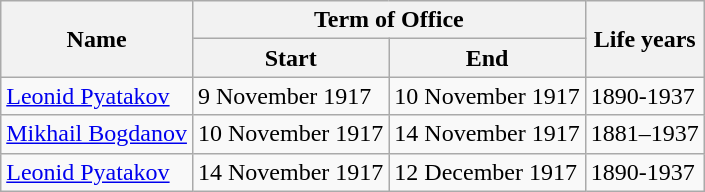<table class="wikitable">
<tr>
<th rowspan="2">Name</th>
<th colspan="2">Term of Office</th>
<th rowspan="2">Life years</th>
</tr>
<tr>
<th>Start</th>
<th>End</th>
</tr>
<tr>
<td><a href='#'>Leonid Pyatakov</a></td>
<td>9 November 1917</td>
<td>10 November 1917</td>
<td>1890-1937</td>
</tr>
<tr>
<td><a href='#'>Mikhail Bogdanov</a></td>
<td>10 November 1917</td>
<td>14 November 1917</td>
<td>1881–1937</td>
</tr>
<tr>
<td><a href='#'>Leonid Pyatakov</a></td>
<td>14 November 1917</td>
<td>12 December 1917</td>
<td>1890-1937</td>
</tr>
</table>
